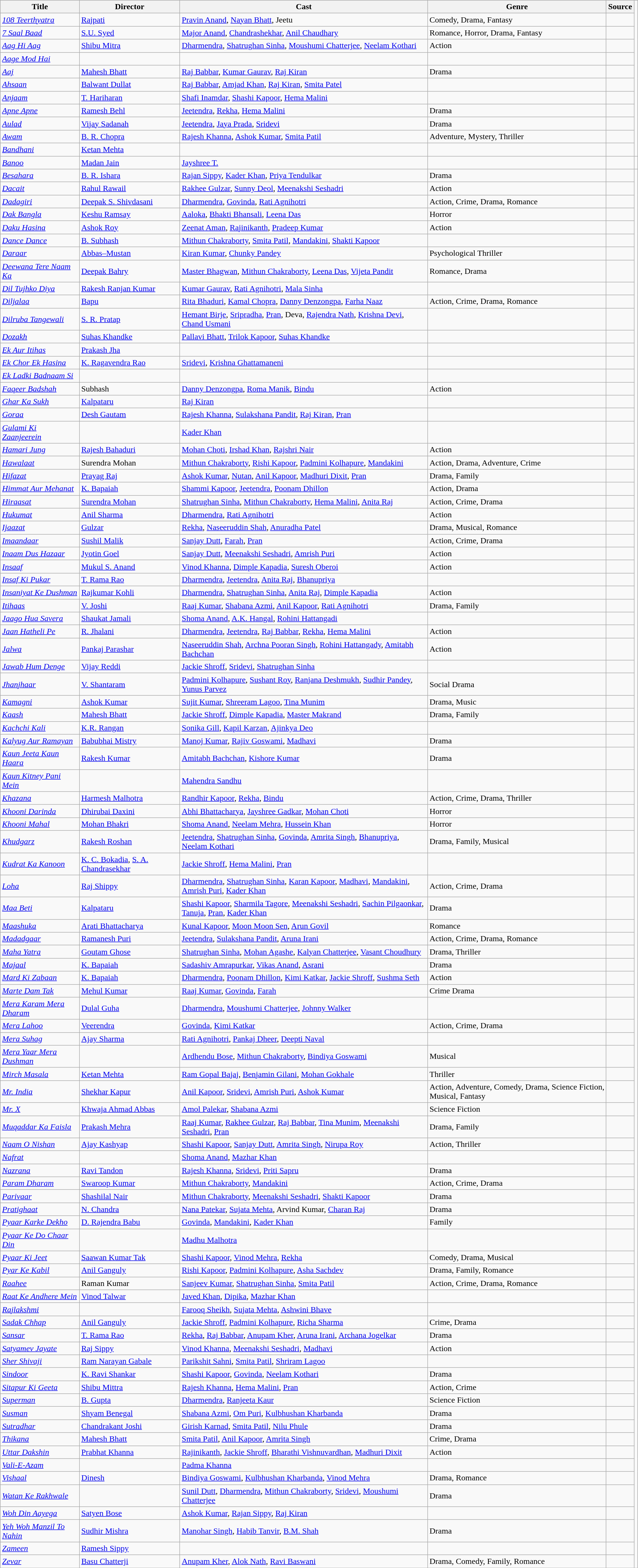<table class="wikitable">
<tr>
<th>Title</th>
<th>Director</th>
<th>Cast</th>
<th>Genre</th>
<th>Source</th>
</tr>
<tr>
<td><em><a href='#'>108 Teerthyatra</a></em></td>
<td><a href='#'>Rajpati</a></td>
<td><a href='#'>Pravin Anand</a>, <a href='#'>Nayan Bhatt</a>, Jeetu</td>
<td>Comedy, Drama, Fantasy</td>
<td></td>
</tr>
<tr>
<td><em><a href='#'>7 Saal Baad</a></em></td>
<td><a href='#'>S.U. Syed</a></td>
<td><a href='#'>Major Anand</a>, <a href='#'>Chandrashekhar</a>, <a href='#'>Anil Chaudhary</a></td>
<td>Romance, Horror, Drama, Fantasy</td>
<td></td>
</tr>
<tr>
<td><em><a href='#'>Aag Hi Aag</a></em></td>
<td><a href='#'>Shibu Mitra</a></td>
<td><a href='#'>Dharmendra</a>, <a href='#'>Shatrughan Sinha</a>, <a href='#'>Moushumi Chatterjee</a>, <a href='#'>Neelam Kothari</a></td>
<td>Action</td>
<td></td>
</tr>
<tr>
<td><em><a href='#'>Aage Mod Hai</a></em></td>
<td></td>
<td></td>
<td></td>
<td></td>
</tr>
<tr>
<td><em><a href='#'>Aaj</a></em></td>
<td><a href='#'>Mahesh Bhatt</a></td>
<td><a href='#'>Raj Babbar</a>, <a href='#'>Kumar Gaurav</a>, <a href='#'>Raj Kiran</a></td>
<td>Drama</td>
<td></td>
</tr>
<tr>
<td><em><a href='#'>Ahsaan</a></em></td>
<td><a href='#'>Balwant Dullat</a></td>
<td><a href='#'>Raj Babbar</a>, <a href='#'>Amjad Khan</a>, <a href='#'>Raj Kiran</a>, <a href='#'>Smita Patel</a></td>
<td></td>
<td></td>
</tr>
<tr>
<td><em><a href='#'>Anjaam</a></em></td>
<td><a href='#'>T. Hariharan</a></td>
<td><a href='#'>Shafi Inamdar</a>, <a href='#'>Shashi Kapoor</a>, <a href='#'>Hema Malini</a></td>
<td></td>
<td></td>
</tr>
<tr>
<td><em><a href='#'>Apne Apne</a></em></td>
<td><a href='#'>Ramesh Behl</a></td>
<td><a href='#'>Jeetendra</a>, <a href='#'>Rekha</a>, <a href='#'>Hema Malini</a></td>
<td>Drama</td>
<td></td>
</tr>
<tr>
<td><em><a href='#'>Aulad</a></em></td>
<td><a href='#'>Vijay Sadanah</a></td>
<td><a href='#'>Jeetendra</a>, <a href='#'>Jaya Prada</a>, <a href='#'>Sridevi</a></td>
<td>Drama</td>
<td></td>
</tr>
<tr>
<td><em><a href='#'>Awam</a></em></td>
<td><a href='#'>B. R. Chopra</a></td>
<td><a href='#'>Rajesh Khanna</a>, <a href='#'>Ashok Kumar</a>, <a href='#'>Smita Patil</a></td>
<td>Adventure, Mystery, Thriller</td>
<td></td>
</tr>
<tr>
<td><em><a href='#'>Bandhani</a></em></td>
<td><a href='#'>Ketan Mehta</a></td>
<td></td>
<td></td>
<td></td>
</tr>
<tr>
<td><em><a href='#'>Banoo</a></em></td>
<td><a href='#'>Madan Jain</a></td>
<td><a href='#'>Jayshree T.</a></td>
<td></td>
<td></td>
<td></td>
</tr>
<tr>
<td><em><a href='#'>Besahara</a></em></td>
<td><a href='#'>B. R. Ishara</a></td>
<td><a href='#'>Rajan Sippy</a>, <a href='#'>Kader Khan</a>, <a href='#'>Priya Tendulkar</a></td>
<td>Drama</td>
<td></td>
</tr>
<tr>
<td><em><a href='#'>Dacait</a></em></td>
<td><a href='#'>Rahul Rawail</a></td>
<td><a href='#'>Rakhee Gulzar</a>, <a href='#'>Sunny Deol</a>, <a href='#'>Meenakshi Seshadri</a></td>
<td>Action</td>
<td></td>
</tr>
<tr>
<td><em><a href='#'>Dadagiri</a></em></td>
<td><a href='#'>Deepak S. Shivdasani</a></td>
<td><a href='#'>Dharmendra</a>, <a href='#'>Govinda</a>, <a href='#'>Rati Agnihotri</a></td>
<td>Action, Crime, Drama, Romance</td>
<td></td>
</tr>
<tr>
<td><em><a href='#'>Dak Bangla</a></em></td>
<td><a href='#'>Keshu Ramsay</a></td>
<td><a href='#'>Aaloka</a>, <a href='#'>Bhakti Bhansali</a>, <a href='#'>Leena Das</a></td>
<td>Horror</td>
<td></td>
</tr>
<tr>
<td><em><a href='#'>Daku Hasina</a></em></td>
<td><a href='#'>Ashok Roy</a></td>
<td><a href='#'>Zeenat Aman</a>, <a href='#'>Rajinikanth</a>, <a href='#'>Pradeep Kumar</a></td>
<td>Action</td>
<td></td>
</tr>
<tr>
<td><em><a href='#'>Dance Dance</a></em></td>
<td><a href='#'>B. Subhash</a></td>
<td><a href='#'>Mithun Chakraborty</a>, <a href='#'>Smita Patil</a>, <a href='#'>Mandakini</a>, <a href='#'>Shakti Kapoor</a></td>
<td></td>
<td></td>
</tr>
<tr>
<td><em><a href='#'>Daraar</a></em></td>
<td><a href='#'>Abbas–Mustan</a></td>
<td><a href='#'>Kiran Kumar</a>, <a href='#'>Chunky Pandey</a></td>
<td>Psychological Thriller</td>
<td></td>
</tr>
<tr>
<td><em><a href='#'>Deewana Tere Naam Ka</a></em></td>
<td><a href='#'>Deepak Bahry</a></td>
<td><a href='#'>Master Bhagwan</a>, <a href='#'>Mithun Chakraborty</a>, <a href='#'>Leena Das</a>, <a href='#'>Vijeta Pandit</a></td>
<td>Romance, Drama</td>
<td></td>
</tr>
<tr>
<td><em><a href='#'>Dil Tujhko Diya</a></em></td>
<td><a href='#'>Rakesh Ranjan Kumar</a></td>
<td><a href='#'>Kumar Gaurav</a>, <a href='#'>Rati Agnihotri</a>, <a href='#'>Mala Sinha</a></td>
<td></td>
<td></td>
</tr>
<tr>
<td><em><a href='#'>Diljalaa</a></em></td>
<td><a href='#'>Bapu</a></td>
<td><a href='#'>Rita Bhaduri</a>, <a href='#'>Kamal Chopra</a>, <a href='#'>Danny Denzongpa</a>, <a href='#'>Farha Naaz</a></td>
<td>Action, Crime, Drama, Romance</td>
<td></td>
</tr>
<tr>
<td><em><a href='#'>Dilruba Tangewali</a></em></td>
<td><a href='#'>S. R. Pratap</a></td>
<td><a href='#'>Hemant Birje</a>, <a href='#'>Sripradha</a>, <a href='#'>Pran</a>, Deva, <a href='#'>Rajendra Nath</a>, <a href='#'>Krishna Devi</a>, <a href='#'>Chand Usmani</a></td>
<td></td>
<td></td>
</tr>
<tr>
<td><em><a href='#'>Dozakh</a></em></td>
<td><a href='#'>Suhas Khandke</a></td>
<td><a href='#'>Pallavi Bhatt</a>, <a href='#'>Trilok Kapoor</a>, <a href='#'>Suhas Khandke</a></td>
<td></td>
<td></td>
</tr>
<tr>
<td><em><a href='#'>Ek Aur Itihas</a></em></td>
<td><a href='#'>Prakash Jha</a></td>
<td></td>
<td></td>
<td></td>
</tr>
<tr>
<td><em><a href='#'>Ek Chor Ek Hasina</a></em></td>
<td><a href='#'>K. Ragavendra Rao</a></td>
<td><a href='#'>Sridevi</a>, <a href='#'>Krishna Ghattamaneni</a></td>
<td></td>
<td></td>
</tr>
<tr>
<td><em><a href='#'>Ek Ladki Badnaam Si</a></em></td>
<td></td>
<td></td>
<td></td>
<td></td>
</tr>
<tr>
<td><em><a href='#'>Faqeer Badshah</a></em></td>
<td>Subhash</td>
<td><a href='#'>Danny Denzongpa</a>, <a href='#'>Roma Manik</a>, <a href='#'>Bindu</a></td>
<td>Action</td>
<td></td>
</tr>
<tr>
<td><em><a href='#'>Ghar Ka Sukh</a></em></td>
<td><a href='#'>Kalpataru</a></td>
<td><a href='#'>Raj Kiran</a></td>
<td></td>
<td></td>
</tr>
<tr>
<td><em><a href='#'>Goraa</a></em></td>
<td><a href='#'>Desh Gautam</a></td>
<td><a href='#'>Rajesh Khanna</a>, <a href='#'>Sulakshana Pandit</a>, <a href='#'>Raj Kiran</a>, <a href='#'>Pran</a></td>
<td></td>
<td></td>
</tr>
<tr>
<td><em><a href='#'>Gulami Ki Zaanjeerein</a></em></td>
<td></td>
<td><a href='#'>Kader Khan</a></td>
<td></td>
<td></td>
</tr>
<tr>
<td><em><a href='#'>Hamari Jung</a></em></td>
<td><a href='#'>Rajesh Bahaduri</a></td>
<td><a href='#'>Mohan Choti</a>, <a href='#'>Irshad Khan</a>, <a href='#'>Rajshri Nair</a></td>
<td>Action</td>
<td></td>
</tr>
<tr>
<td><em><a href='#'>Hawalaat</a></em></td>
<td>Surendra Mohan</td>
<td><a href='#'>Mithun Chakraborty</a>, <a href='#'>Rishi Kapoor</a>, <a href='#'>Padmini Kolhapure</a>, <a href='#'>Mandakini</a></td>
<td>Action, Drama, Adventure, Crime</td>
<td></td>
</tr>
<tr>
<td><em><a href='#'>Hifazat</a></em></td>
<td><a href='#'>Prayag Raj</a></td>
<td><a href='#'>Ashok Kumar</a>, <a href='#'>Nutan</a>, <a href='#'>Anil Kapoor</a>, <a href='#'>Madhuri Dixit</a>, <a href='#'>Pran</a></td>
<td>Drama, Family</td>
<td></td>
</tr>
<tr>
<td><em><a href='#'>Himmat Aur Mehanat</a></em></td>
<td><a href='#'>K. Bapaiah</a></td>
<td><a href='#'>Shammi Kapoor</a>, <a href='#'>Jeetendra</a>, <a href='#'>Poonam Dhillon</a></td>
<td>Action, Drama</td>
<td></td>
</tr>
<tr>
<td><em><a href='#'>Hiraasat</a></em></td>
<td><a href='#'>Surendra Mohan</a></td>
<td><a href='#'>Shatrughan Sinha</a>, <a href='#'>Mithun Chakraborty</a>, <a href='#'>Hema Malini</a>, <a href='#'>Anita Raj</a></td>
<td>Action, Crime, Drama</td>
<td></td>
</tr>
<tr>
<td><em><a href='#'>Hukumat</a></em></td>
<td><a href='#'>Anil Sharma</a></td>
<td><a href='#'>Dharmendra</a>, <a href='#'>Rati Agnihotri</a></td>
<td>Action</td>
<td></td>
</tr>
<tr>
<td><em><a href='#'>Ijaazat</a></em></td>
<td><a href='#'>Gulzar</a></td>
<td><a href='#'>Rekha</a>, <a href='#'>Naseeruddin Shah</a>, <a href='#'>Anuradha Patel</a></td>
<td>Drama, Musical, Romance</td>
<td></td>
</tr>
<tr>
<td><em><a href='#'>Imaandaar</a></em></td>
<td><a href='#'>Sushil Malik</a></td>
<td><a href='#'>Sanjay Dutt</a>, <a href='#'>Farah</a>, <a href='#'>Pran</a></td>
<td>Action, Crime, Drama</td>
<td></td>
</tr>
<tr>
<td><em><a href='#'>Inaam Dus Hazaar</a></em></td>
<td><a href='#'>Jyotin Goel</a></td>
<td><a href='#'>Sanjay Dutt</a>, <a href='#'>Meenakshi Seshadri</a>, <a href='#'>Amrish Puri</a></td>
<td>Action</td>
<td></td>
</tr>
<tr>
<td><em><a href='#'>Insaaf</a></em></td>
<td><a href='#'>Mukul S. Anand</a></td>
<td><a href='#'>Vinod Khanna</a>, <a href='#'>Dimple Kapadia</a>, <a href='#'>Suresh Oberoi</a></td>
<td>Action</td>
<td></td>
</tr>
<tr>
<td><em><a href='#'>Insaf Ki Pukar</a></em></td>
<td><a href='#'>T. Rama Rao</a></td>
<td><a href='#'>Dharmendra</a>, <a href='#'>Jeetendra</a>, <a href='#'>Anita Raj</a>, <a href='#'>Bhanupriya</a></td>
<td></td>
<td></td>
</tr>
<tr>
<td><em><a href='#'>Insaniyat Ke Dushman</a></em></td>
<td><a href='#'>Rajkumar Kohli</a></td>
<td><a href='#'>Dharmendra</a>, <a href='#'>Shatrughan Sinha</a>, <a href='#'>Anita Raj</a>, <a href='#'>Dimple Kapadia</a></td>
<td>Action</td>
<td></td>
</tr>
<tr>
<td><em><a href='#'>Itihaas</a></em></td>
<td><a href='#'>V. Joshi</a></td>
<td><a href='#'>Raaj Kumar</a>, <a href='#'>Shabana Azmi</a>, <a href='#'>Anil Kapoor</a>, <a href='#'>Rati Agnihotri</a></td>
<td>Drama, Family</td>
<td></td>
</tr>
<tr>
<td><em><a href='#'>Jaago Hua Savera</a></em></td>
<td><a href='#'>Shaukat Jamali</a></td>
<td><a href='#'>Shoma Anand</a>, <a href='#'>A.K. Hangal</a>, <a href='#'>Rohini Hattangadi</a></td>
<td></td>
<td></td>
</tr>
<tr>
<td><em><a href='#'>Jaan Hatheli Pe</a></em></td>
<td><a href='#'>R. Jhalani</a></td>
<td><a href='#'>Dharmendra</a>, <a href='#'>Jeetendra</a>, <a href='#'>Raj Babbar</a>, <a href='#'>Rekha</a>, <a href='#'>Hema Malini</a></td>
<td>Action</td>
<td></td>
</tr>
<tr>
<td><em><a href='#'>Jalwa</a></em></td>
<td><a href='#'>Pankaj Parashar</a></td>
<td><a href='#'>Naseeruddin Shah</a>, <a href='#'>Archna Pooran Singh</a>, <a href='#'>Rohini Hattangady</a>, <a href='#'>Amitabh Bachchan</a></td>
<td>Action</td>
<td></td>
</tr>
<tr>
<td><em><a href='#'>Jawab Hum Denge</a></em></td>
<td><a href='#'>Vijay Reddi</a></td>
<td><a href='#'>Jackie Shroff</a>, <a href='#'>Sridevi</a>, <a href='#'>Shatrughan Sinha</a></td>
<td></td>
<td></td>
</tr>
<tr>
<td><em><a href='#'>Jhanjhaar</a></em></td>
<td><a href='#'>V. Shantaram</a></td>
<td><a href='#'>Padmini Kolhapure</a>, <a href='#'>Sushant Roy</a>, <a href='#'>Ranjana Deshmukh</a>, <a href='#'>Sudhir Pandey</a>, <a href='#'>Yunus Parvez</a></td>
<td>Social Drama</td>
<td></td>
</tr>
<tr>
<td><em><a href='#'>Kamagni</a></em></td>
<td><a href='#'>Ashok Kumar</a></td>
<td><a href='#'>Sujit Kumar</a>, <a href='#'>Shreeram Lagoo</a>, <a href='#'>Tina Munim</a></td>
<td>Drama, Music</td>
<td></td>
</tr>
<tr>
<td><em><a href='#'>Kaash</a></em></td>
<td><a href='#'>Mahesh Bhatt</a></td>
<td><a href='#'>Jackie Shroff</a>, <a href='#'>Dimple Kapadia</a>, <a href='#'>Master Makrand</a></td>
<td>Drama, Family</td>
<td></td>
</tr>
<tr>
<td><em><a href='#'>Kachchi Kali</a></em></td>
<td><a href='#'>K.R. Rangan</a></td>
<td><a href='#'>Sonika Gill</a>, <a href='#'>Kapil Karzan</a>, <a href='#'>Ajinkya Deo</a></td>
<td></td>
<td></td>
</tr>
<tr>
<td><em><a href='#'>Kalyug Aur Ramayan</a></em></td>
<td><a href='#'>Babubhai Mistry</a></td>
<td><a href='#'>Manoj Kumar</a>, <a href='#'>Rajiv Goswami</a>, <a href='#'>Madhavi</a></td>
<td>Drama</td>
<td></td>
</tr>
<tr>
<td><em><a href='#'>Kaun Jeeta Kaun Haara</a></em></td>
<td><a href='#'>Rakesh Kumar</a></td>
<td><a href='#'>Amitabh Bachchan</a>, <a href='#'>Kishore Kumar</a></td>
<td>Drama</td>
<td></td>
</tr>
<tr>
<td><em><a href='#'>Kaun Kitney Pani Mein</a></em></td>
<td></td>
<td><a href='#'>Mahendra Sandhu</a></td>
<td></td>
<td></td>
</tr>
<tr>
<td><em><a href='#'>Khazana</a></em></td>
<td><a href='#'>Harmesh Malhotra</a></td>
<td><a href='#'>Randhir Kapoor</a>, <a href='#'>Rekha</a>, <a href='#'>Bindu</a></td>
<td>Action, Crime, Drama, Thriller</td>
<td></td>
</tr>
<tr>
<td><em><a href='#'>Khooni Darinda</a></em></td>
<td><a href='#'>Dhirubai Daxini</a></td>
<td><a href='#'>Abhi Bhattacharya</a>, <a href='#'>Jayshree Gadkar</a>, <a href='#'>Mohan Choti</a></td>
<td>Horror</td>
<td></td>
</tr>
<tr>
<td><em><a href='#'>Khooni Mahal</a></em></td>
<td><a href='#'>Mohan Bhakri</a></td>
<td><a href='#'>Shoma Anand</a>, <a href='#'>Neelam Mehra</a>, <a href='#'>Hussein Khan</a></td>
<td>Horror</td>
<td></td>
</tr>
<tr>
<td><em><a href='#'>Khudgarz</a></em></td>
<td><a href='#'>Rakesh Roshan</a></td>
<td><a href='#'>Jeetendra</a>, <a href='#'>Shatrughan Sinha</a>, <a href='#'>Govinda</a>, <a href='#'>Amrita Singh</a>, <a href='#'>Bhanupriya</a>, <a href='#'>Neelam Kothari</a></td>
<td>Drama, Family, Musical</td>
<td></td>
</tr>
<tr>
<td><em><a href='#'>Kudrat Ka Kanoon</a></em></td>
<td><a href='#'>K. C. Bokadia</a>, <a href='#'>S. A. Chandrasekhar</a></td>
<td><a href='#'>Jackie Shroff</a>, <a href='#'>Hema Malini</a>, <a href='#'>Pran</a></td>
<td></td>
<td></td>
</tr>
<tr>
<td><em><a href='#'>Loha</a></em></td>
<td><a href='#'>Raj Shippy</a></td>
<td><a href='#'>Dharmendra</a>, <a href='#'>Shatrughan Sinha</a>, <a href='#'>Karan Kapoor</a>, <a href='#'>Madhavi</a>, <a href='#'>Mandakini</a>, <a href='#'>Amrish Puri</a>, <a href='#'>Kader Khan</a></td>
<td>Action, Crime, Drama</td>
<td></td>
</tr>
<tr>
<td><em><a href='#'>Maa Beti</a></em></td>
<td><a href='#'>Kalpataru</a></td>
<td><a href='#'>Shashi Kapoor</a>, <a href='#'>Sharmila Tagore</a>, <a href='#'>Meenakshi Seshadri</a>, <a href='#'>Sachin Pilgaonkar</a>, <a href='#'>Tanuja</a>, <a href='#'>Pran</a>, <a href='#'>Kader Khan</a></td>
<td>Drama</td>
<td></td>
</tr>
<tr>
<td><em><a href='#'>Maashuka</a></em></td>
<td><a href='#'>Arati Bhattacharya</a></td>
<td><a href='#'>Kunal Kapoor</a>, <a href='#'>Moon Moon Sen</a>, <a href='#'>Arun Govil</a></td>
<td>Romance</td>
<td></td>
</tr>
<tr>
<td><em><a href='#'>Madadgaar</a></em></td>
<td><a href='#'>Ramanesh Puri</a></td>
<td><a href='#'>Jeetendra</a>, <a href='#'>Sulakshana Pandit</a>, <a href='#'>Aruna Irani</a></td>
<td>Action, Crime, Drama, Romance</td>
<td></td>
</tr>
<tr>
<td><em><a href='#'>Maha Yatra</a></em></td>
<td><a href='#'>Goutam Ghose</a></td>
<td><a href='#'>Shatrughan Sinha</a>, <a href='#'>Mohan Agashe</a>, <a href='#'>Kalyan Chatterjee</a>, <a href='#'>Vasant Choudhury</a></td>
<td>Drama, Thriller</td>
<td></td>
</tr>
<tr>
<td><em><a href='#'>Majaal</a></em></td>
<td><a href='#'>K. Bapaiah</a></td>
<td><a href='#'>Sadashiv Amrapurkar</a>, <a href='#'>Vikas Anand</a>, <a href='#'>Asrani</a></td>
<td>Drama</td>
<td></td>
</tr>
<tr>
<td><em><a href='#'>Mard Ki Zabaan</a></em></td>
<td><a href='#'>K. Bapaiah</a></td>
<td><a href='#'>Dharmendra</a>, <a href='#'>Poonam Dhillon</a>, <a href='#'>Kimi Katkar</a>, <a href='#'>Jackie Shroff</a>, <a href='#'>Sushma Seth</a></td>
<td>Action</td>
<td></td>
</tr>
<tr>
<td><em><a href='#'>Marte Dam Tak</a></em></td>
<td><a href='#'>Mehul Kumar</a></td>
<td><a href='#'>Raaj Kumar</a>, <a href='#'>Govinda</a>, <a href='#'>Farah</a></td>
<td>Crime Drama</td>
<td></td>
</tr>
<tr>
<td><em><a href='#'>Mera Karam Mera Dharam</a></em></td>
<td><a href='#'>Dulal Guha</a></td>
<td><a href='#'>Dharmendra</a>, <a href='#'>Moushumi Chatterjee</a>, <a href='#'>Johnny Walker</a></td>
<td></td>
<td></td>
</tr>
<tr>
<td><em><a href='#'>Mera Lahoo</a></em></td>
<td><a href='#'>Veerendra</a></td>
<td><a href='#'>Govinda</a>, <a href='#'>Kimi Katkar</a></td>
<td>Action, Crime, Drama</td>
<td></td>
</tr>
<tr>
<td><em><a href='#'>Mera Suhag</a></em></td>
<td><a href='#'>Ajay Sharma</a></td>
<td><a href='#'>Rati Agnihotri</a>, <a href='#'>Pankaj Dheer</a>, <a href='#'>Deepti Naval</a></td>
<td></td>
<td></td>
</tr>
<tr>
<td><em><a href='#'>Mera Yaar Mera Dushman</a></em></td>
<td></td>
<td><a href='#'>Ardhendu Bose</a>, <a href='#'>Mithun Chakraborty</a>, <a href='#'>Bindiya Goswami</a></td>
<td>Musical</td>
<td></td>
</tr>
<tr>
<td><em><a href='#'>Mirch Masala</a></em></td>
<td><a href='#'>Ketan Mehta</a></td>
<td><a href='#'>Ram Gopal Bajaj</a>, <a href='#'>Benjamin Gilani</a>, <a href='#'>Mohan Gokhale</a></td>
<td>Thriller</td>
<td></td>
</tr>
<tr>
<td><em><a href='#'>Mr. India</a></em></td>
<td><a href='#'>Shekhar Kapur</a></td>
<td><a href='#'>Anil Kapoor</a>, <a href='#'>Sridevi</a>, <a href='#'>Amrish Puri</a>, <a href='#'>Ashok Kumar</a></td>
<td>Action, Adventure, Comedy, Drama, Science Fiction, Musical, Fantasy</td>
<td></td>
</tr>
<tr>
<td><em><a href='#'>Mr. X</a></em></td>
<td><a href='#'>Khwaja Ahmad Abbas</a></td>
<td><a href='#'>Amol Palekar</a>, <a href='#'>Shabana Azmi</a></td>
<td>Science Fiction</td>
<td></td>
</tr>
<tr>
<td><em><a href='#'>Muqaddar Ka Faisla</a></em></td>
<td><a href='#'>Prakash Mehra</a></td>
<td><a href='#'>Raaj Kumar</a>, <a href='#'>Rakhee Gulzar</a>, <a href='#'>Raj Babbar</a>, <a href='#'>Tina Munim</a>, <a href='#'>Meenakshi Seshadri</a>, <a href='#'>Pran</a></td>
<td>Drama, Family</td>
<td></td>
</tr>
<tr>
<td><em><a href='#'>Naam O Nishan</a></em></td>
<td><a href='#'>Ajay Kashyap</a></td>
<td><a href='#'>Shashi Kapoor</a>, <a href='#'>Sanjay Dutt</a>, <a href='#'>Amrita Singh</a>, <a href='#'>Nirupa Roy</a></td>
<td>Action, Thriller</td>
<td></td>
</tr>
<tr>
<td><em><a href='#'>Nafrat</a></em></td>
<td></td>
<td><a href='#'>Shoma Anand</a>, <a href='#'>Mazhar Khan</a></td>
<td></td>
<td></td>
</tr>
<tr>
<td><em><a href='#'>Nazrana</a></em></td>
<td><a href='#'>Ravi Tandon</a></td>
<td><a href='#'>Rajesh Khanna</a>, <a href='#'>Sridevi</a>, <a href='#'>Priti Sapru</a></td>
<td>Drama</td>
<td></td>
</tr>
<tr>
<td><em><a href='#'>Param Dharam</a></em></td>
<td><a href='#'>Swaroop Kumar</a></td>
<td><a href='#'>Mithun Chakraborty</a>, <a href='#'>Mandakini</a></td>
<td>Action, Crime, Drama</td>
<td></td>
</tr>
<tr>
<td><em><a href='#'>Parivaar</a></em></td>
<td><a href='#'>Shashilal Nair</a></td>
<td><a href='#'>Mithun Chakraborty</a>, <a href='#'>Meenakshi Seshadri</a>, <a href='#'>Shakti Kapoor</a></td>
<td>Drama</td>
<td></td>
</tr>
<tr>
<td><em><a href='#'>Pratighaat</a></em></td>
<td><a href='#'>N. Chandra</a></td>
<td><a href='#'>Nana Patekar</a>, <a href='#'>Sujata Mehta</a>, Arvind Kumar, <a href='#'>Charan Raj</a></td>
<td>Drama</td>
<td></td>
</tr>
<tr>
<td><em><a href='#'>Pyaar Karke Dekho</a></em></td>
<td><a href='#'>D. Rajendra Babu</a></td>
<td><a href='#'>Govinda</a>, <a href='#'>Mandakini</a>, <a href='#'>Kader Khan</a></td>
<td>Family</td>
<td></td>
</tr>
<tr>
<td><em><a href='#'>Pyaar Ke Do Chaar Din</a></em></td>
<td></td>
<td><a href='#'>Madhu Malhotra</a></td>
<td></td>
<td></td>
</tr>
<tr>
<td><em><a href='#'>Pyaar Ki Jeet</a></em></td>
<td><a href='#'>Saawan Kumar Tak</a></td>
<td><a href='#'>Shashi Kapoor</a>, <a href='#'>Vinod Mehra</a>, <a href='#'>Rekha</a></td>
<td>Comedy, Drama, Musical</td>
<td></td>
</tr>
<tr>
<td><em><a href='#'>Pyar Ke Kabil</a></em></td>
<td><a href='#'>Anil Ganguly</a></td>
<td><a href='#'>Rishi Kapoor</a>, <a href='#'>Padmini Kolhapure</a>, <a href='#'>Asha Sachdev</a></td>
<td>Drama, Family, Romance</td>
<td></td>
</tr>
<tr>
<td><em><a href='#'>Raahee</a></em></td>
<td>Raman Kumar</td>
<td><a href='#'>Sanjeev Kumar</a>, <a href='#'>Shatrughan Sinha</a>, <a href='#'>Smita Patil</a></td>
<td>Action, Crime, Drama, Romance</td>
<td></td>
</tr>
<tr>
<td><em><a href='#'>Raat Ke Andhere Mein</a></em></td>
<td><a href='#'>Vinod Talwar</a></td>
<td><a href='#'>Javed Khan</a>, <a href='#'>Dipika</a>, <a href='#'>Mazhar Khan</a></td>
<td></td>
<td></td>
</tr>
<tr>
<td><em><a href='#'>Rajlakshmi</a></em></td>
<td></td>
<td><a href='#'>Farooq Sheikh</a>, <a href='#'>Sujata Mehta</a>, <a href='#'>Ashwini Bhave</a></td>
<td></td>
<td></td>
</tr>
<tr>
<td><em><a href='#'>Sadak Chhap</a></em></td>
<td><a href='#'>Anil Ganguly</a></td>
<td><a href='#'>Jackie Shroff</a>, <a href='#'>Padmini Kolhapure</a>, <a href='#'>Richa Sharma</a></td>
<td>Crime, Drama</td>
<td></td>
</tr>
<tr>
<td><em><a href='#'>Sansar</a></em></td>
<td><a href='#'>T. Rama Rao</a></td>
<td><a href='#'>Rekha</a>, <a href='#'>Raj Babbar</a>, <a href='#'>Anupam Kher</a>, <a href='#'>Aruna Irani</a>, <a href='#'>Archana Jogelkar</a></td>
<td>Drama</td>
<td></td>
</tr>
<tr>
<td><em><a href='#'>Satyamev Jayate</a></em></td>
<td><a href='#'>Raj Sippy</a></td>
<td><a href='#'>Vinod Khanna</a>, <a href='#'>Meenakshi Seshadri</a>, <a href='#'>Madhavi</a></td>
<td>Action</td>
<td></td>
</tr>
<tr>
<td><em><a href='#'>Sher Shivaji</a></em></td>
<td><a href='#'>Ram Narayan Gabale</a></td>
<td><a href='#'>Parikshit Sahni</a>, <a href='#'>Smita Patil</a>, <a href='#'>Shriram Lagoo</a></td>
<td></td>
<td></td>
</tr>
<tr>
<td><em><a href='#'>Sindoor</a></em></td>
<td><a href='#'>K. Ravi Shankar</a></td>
<td><a href='#'>Shashi Kapoor</a>, <a href='#'>Govinda</a>, <a href='#'>Neelam Kothari</a></td>
<td>Drama</td>
<td></td>
</tr>
<tr>
<td><em><a href='#'>Sitapur Ki Geeta</a></em></td>
<td><a href='#'>Shibu Mittra</a></td>
<td><a href='#'>Rajesh Khanna</a>, <a href='#'>Hema Malini</a>, <a href='#'>Pran</a></td>
<td>Action, Crime</td>
<td></td>
</tr>
<tr>
<td><em><a href='#'>Superman</a></em></td>
<td><a href='#'>B. Gupta</a></td>
<td><a href='#'>Dharmendra</a>, <a href='#'>Ranjeeta Kaur</a></td>
<td>Science Fiction</td>
<td></td>
</tr>
<tr>
<td><em><a href='#'>Susman</a></em></td>
<td><a href='#'>Shyam Benegal</a></td>
<td><a href='#'>Shabana Azmi</a>, <a href='#'>Om Puri</a>, <a href='#'>Kulbhushan Kharbanda</a></td>
<td>Drama</td>
<td></td>
</tr>
<tr>
<td><em><a href='#'>Sutradhar</a></em></td>
<td><a href='#'>Chandrakant Joshi</a></td>
<td><a href='#'>Girish Karnad</a>, <a href='#'>Smita Patil</a>, <a href='#'>Nilu Phule</a></td>
<td>Drama</td>
<td></td>
</tr>
<tr>
<td><em><a href='#'>Thikana</a></em></td>
<td><a href='#'>Mahesh Bhatt</a></td>
<td><a href='#'>Smita Patil</a>, <a href='#'>Anil Kapoor</a>, <a href='#'>Amrita Singh</a></td>
<td>Crime, Drama</td>
<td></td>
</tr>
<tr>
<td><em><a href='#'>Uttar Dakshin</a></em></td>
<td><a href='#'>Prabhat Khanna</a></td>
<td><a href='#'>Rajinikanth</a>, <a href='#'>Jackie Shroff</a>, <a href='#'>Bharathi Vishnuvardhan</a>, <a href='#'>Madhuri Dixit</a></td>
<td>Action</td>
<td></td>
</tr>
<tr>
<td><em><a href='#'>Vali-E-Azam</a></em></td>
<td></td>
<td><a href='#'>Padma Khanna</a></td>
<td></td>
<td></td>
</tr>
<tr>
<td><em><a href='#'>Vishaal</a></em></td>
<td><a href='#'>Dinesh</a></td>
<td><a href='#'>Bindiya Goswami</a>, <a href='#'>Kulbhushan Kharbanda</a>, <a href='#'>Vinod Mehra</a></td>
<td>Drama, Romance</td>
<td></td>
</tr>
<tr>
<td><em><a href='#'>Watan Ke Rakhwale</a></em></td>
<td></td>
<td><a href='#'>Sunil Dutt</a>, <a href='#'>Dharmendra</a>, <a href='#'>Mithun Chakraborty</a>, <a href='#'>Sridevi</a>, <a href='#'>Moushumi Chatterjee</a></td>
<td>Drama</td>
<td></td>
</tr>
<tr>
<td><em><a href='#'>Woh Din Aayega</a></em></td>
<td><a href='#'>Satyen Bose</a></td>
<td><a href='#'>Ashok Kumar</a>, <a href='#'>Rajan Sippy</a>, <a href='#'>Raj Kiran</a></td>
<td></td>
<td></td>
</tr>
<tr>
<td><em><a href='#'>Yeh Woh Manzil To Nahin</a></em></td>
<td><a href='#'>Sudhir Mishra</a></td>
<td><a href='#'>Manohar Singh</a>, <a href='#'>Habib Tanvir</a>, <a href='#'>B.M. Shah</a></td>
<td>Drama</td>
<td></td>
</tr>
<tr>
<td><em><a href='#'>Zameen</a></em></td>
<td><a href='#'>Ramesh Sippy</a></td>
<td></td>
<td></td>
<td></td>
</tr>
<tr>
<td><em><a href='#'>Zevar</a></em></td>
<td><a href='#'>Basu Chatterji</a></td>
<td><a href='#'>Anupam Kher</a>, <a href='#'>Alok Nath</a>, <a href='#'>Ravi Baswani</a></td>
<td>Drama, Comedy, Family, Romance</td>
<td></td>
</tr>
<tr>
</tr>
</table>
